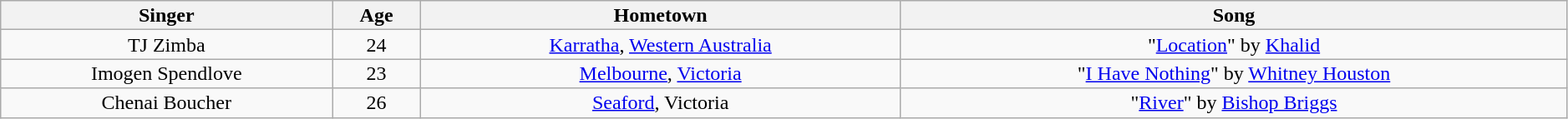<table class="wikitable plainrowheaders" style="text-align:center; line-height:16px; width:99%;">
<tr>
<th scope="col">Singer</th>
<th>Age</th>
<th>Hometown</th>
<th scope="col">Song</th>
</tr>
<tr>
<td>TJ Zimba</td>
<td>24</td>
<td><a href='#'>Karratha</a>, <a href='#'>Western Australia</a></td>
<td>"<a href='#'>Location</a>" by <a href='#'>Khalid</a></td>
</tr>
<tr>
<td>Imogen Spendlove</td>
<td>23</td>
<td><a href='#'>Melbourne</a>, <a href='#'>Victoria</a></td>
<td>"<a href='#'>I Have Nothing</a>" by <a href='#'>Whitney Houston</a></td>
</tr>
<tr>
<td>Chenai Boucher</td>
<td>26</td>
<td><a href='#'>Seaford</a>, Victoria</td>
<td>"<a href='#'>River</a>" by <a href='#'>Bishop Briggs</a></td>
</tr>
</table>
